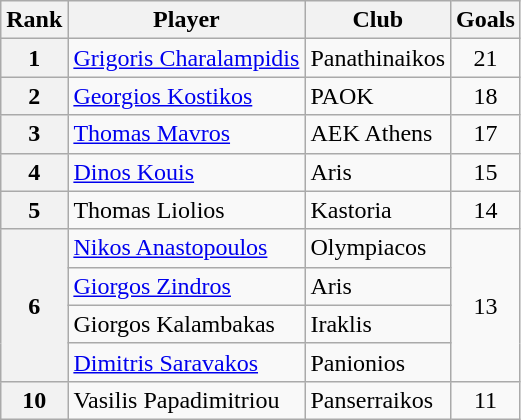<table class="wikitable" style="text-align:center">
<tr>
<th>Rank</th>
<th>Player</th>
<th>Club</th>
<th>Goals</th>
</tr>
<tr>
<th>1</th>
<td align="left"> <a href='#'>Grigoris Charalampidis</a></td>
<td align="left">Panathinaikos</td>
<td>21</td>
</tr>
<tr>
<th>2</th>
<td align="left"> <a href='#'>Georgios Kostikos</a></td>
<td align="left">PAOK</td>
<td>18</td>
</tr>
<tr>
<th>3</th>
<td align="left"> <a href='#'>Thomas Mavros</a></td>
<td align="left">AEK Athens</td>
<td>17</td>
</tr>
<tr>
<th>4</th>
<td align="left"> <a href='#'>Dinos Kouis</a></td>
<td align="left">Aris</td>
<td>15</td>
</tr>
<tr>
<th>5</th>
<td align="left"> Thomas Liolios</td>
<td align="left">Kastoria</td>
<td>14</td>
</tr>
<tr>
<th rowspan="4">6</th>
<td align="left"> <a href='#'>Nikos Anastopoulos</a></td>
<td align="left">Olympiacos</td>
<td rowspan="4">13</td>
</tr>
<tr>
<td align="left"> <a href='#'>Giorgos Zindros</a></td>
<td align="left">Aris</td>
</tr>
<tr>
<td align="left"> Giorgos Kalambakas</td>
<td align="left">Iraklis</td>
</tr>
<tr>
<td align="left"> <a href='#'>Dimitris Saravakos</a></td>
<td align="left">Panionios</td>
</tr>
<tr>
<th>10</th>
<td align="left"> Vasilis Papadimitriou</td>
<td align="left">Panserraikos</td>
<td>11</td>
</tr>
</table>
